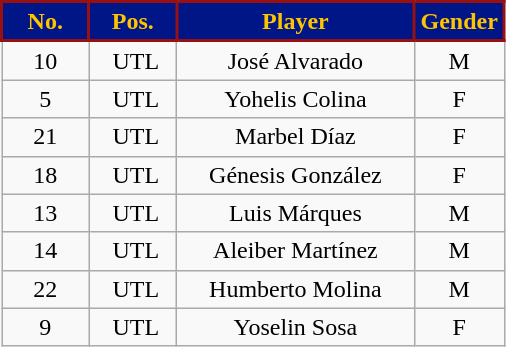<table class="wikitable" style="text-align: center;">
<tr>
<th style="background:#001586; color:#FDC400; border:2px solid #981012; width: 50px;">No.</th>
<th style="background:#001586; color:#FDC400; border:2px solid #981012; width: 50px;">Pos.</th>
<th style="background:#001586; color:#FDC400; border:2px solid #981012; width: 150px;">Player</th>
<th style="background:#001586; color:#FDC400; border:2px solid #981012; width: 50px;">Gender</th>
</tr>
<tr>
<td>10</td>
<td> UTL</td>
<td>José Alvarado</td>
<td>M</td>
</tr>
<tr>
<td>5</td>
<td> UTL</td>
<td>Yohelis Colina</td>
<td>F</td>
</tr>
<tr>
<td>21</td>
<td> UTL</td>
<td>Marbel Díaz</td>
<td>F</td>
</tr>
<tr>
<td>18</td>
<td> UTL</td>
<td>Génesis González</td>
<td>F</td>
</tr>
<tr>
<td>13</td>
<td> UTL</td>
<td>Luis Márques</td>
<td>M</td>
</tr>
<tr>
<td>14</td>
<td> UTL</td>
<td>Aleiber Martínez</td>
<td>M</td>
</tr>
<tr>
<td>22</td>
<td> UTL</td>
<td>Humberto Molina</td>
<td>M</td>
</tr>
<tr>
<td>9</td>
<td> UTL</td>
<td>Yoselin Sosa</td>
<td>F</td>
</tr>
</table>
